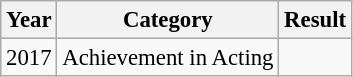<table class="wikitable" style="font-size: 95%;">
<tr>
<th>Year</th>
<th>Category</th>
<th>Result</th>
</tr>
<tr>
<td>2017</td>
<td>Achievement in Acting</td>
<td></td>
</tr>
</table>
